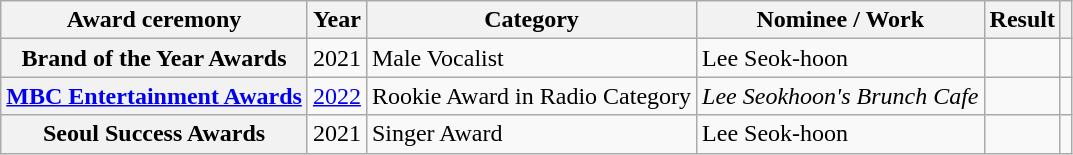<table class="wikitable plainrowheaders sortable">
<tr>
<th scope="col">Award ceremony</th>
<th scope="col">Year</th>
<th scope="col">Category</th>
<th scope="col">Nominee / Work</th>
<th scope="col">Result</th>
<th scope="col" class="unsortable"></th>
</tr>
<tr>
<th scope="row">Brand of the Year Awards</th>
<td style="text-align:center" rowspan="1">2021</td>
<td>Male Vocalist</td>
<td rowspan=1>Lee Seok-hoon</td>
<td></td>
<td style="text-align:center"></td>
</tr>
<tr>
<th scope="row"><a href='#'>MBC Entertainment Awards</a></th>
<td style="text-align:center"rowspan="1"><a href='#'>2022</a></td>
<td>Rookie Award in Radio Category</td>
<td><em>Lee Seokhoon's Brunch Cafe</em></td>
<td></td>
<td style="text-align:center"></td>
</tr>
<tr>
<th scope="row">Seoul Success Awards</th>
<td style="text-align:center" rowspan="1">2021</td>
<td>Singer Award</td>
<td>Lee Seok-hoon</td>
<td></td>
<td style="text-align:center"></td>
</tr>
</table>
